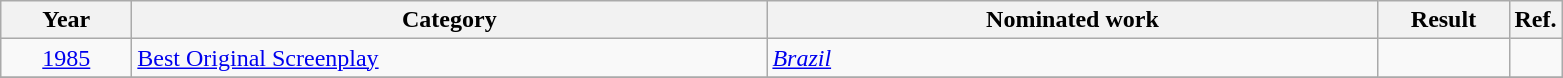<table class=wikitable>
<tr>
<th scope="col" style="width:5em;">Year</th>
<th scope="col" style="width:26em;">Category</th>
<th scope="col" style="width:25em;">Nominated work</th>
<th scope="col" style="width:5em;">Result</th>
<th>Ref.</th>
</tr>
<tr>
<td style="text-align:center;"><a href='#'>1985</a></td>
<td><a href='#'>Best Original Screenplay</a></td>
<td><em><a href='#'>Brazil</a></em></td>
<td></td>
<td></td>
</tr>
<tr>
</tr>
</table>
